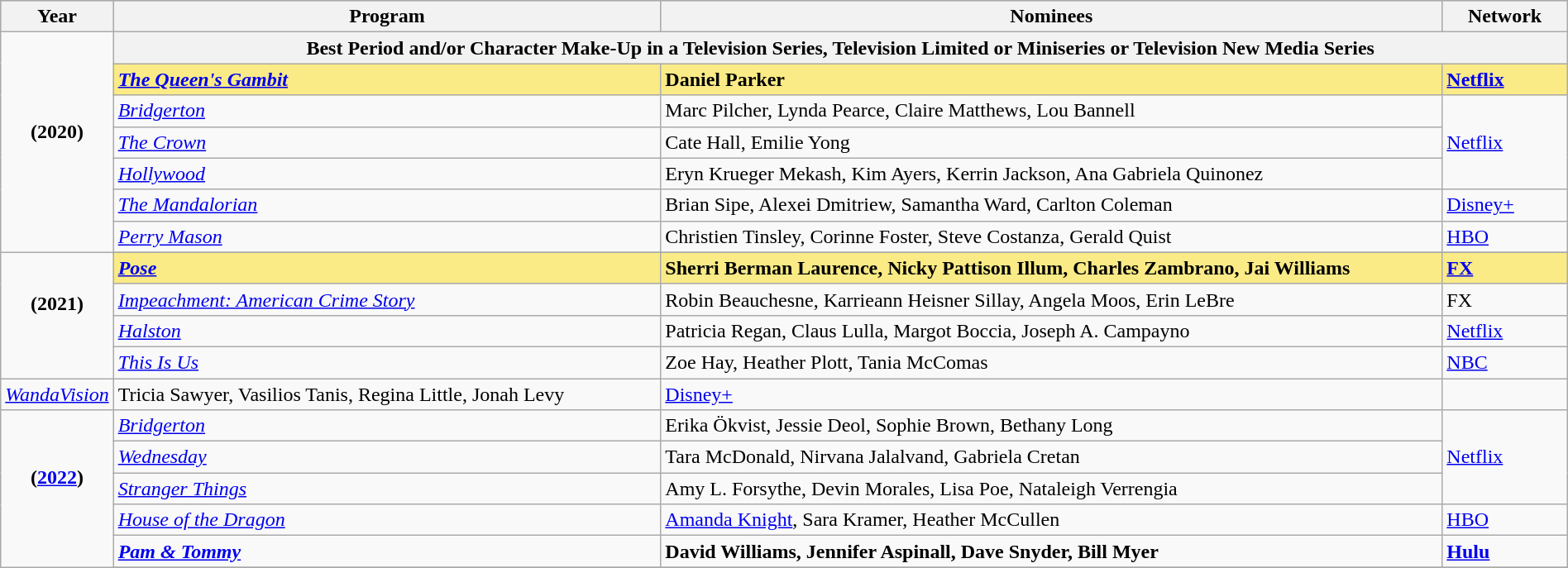<table class="wikitable" style="width:100%">
<tr bgcolor="#bebebe">
<th width="5%">Year</th>
<th width="35%">Program</th>
<th width="50%">Nominees</th>
<th width="8%">Network</th>
</tr>
<tr>
<td rowspan=7 style="text-align:center"><strong>(2020)</strong><br> <br></td>
<th colspan="4">Best Period and/or Character Make-Up in a Television Series, Television Limited or Miniseries or Television New Media Series</th>
</tr>
<tr style="background:#FAEB86">
<td><strong><em><a href='#'>The Queen's Gambit</a></em></strong></td>
<td><strong>Daniel Parker</strong></td>
<td><strong><a href='#'>Netflix</a></strong></td>
</tr>
<tr>
<td><em><a href='#'>Bridgerton</a></em></td>
<td>Marc Pilcher, Lynda Pearce, Claire Matthews, Lou Bannell</td>
<td rowspan=3><a href='#'>Netflix</a></td>
</tr>
<tr>
<td><em><a href='#'>The Crown</a></em></td>
<td>Cate Hall, Emilie Yong</td>
</tr>
<tr>
<td><em><a href='#'>Hollywood</a></em></td>
<td>Eryn Krueger Mekash, Kim Ayers, Kerrin Jackson, Ana Gabriela Quinonez</td>
</tr>
<tr>
<td><em><a href='#'>The Mandalorian</a></em></td>
<td>Brian Sipe, Alexei Dmitriew, Samantha Ward, Carlton Coleman</td>
<td><a href='#'>Disney+</a></td>
</tr>
<tr>
<td><em><a href='#'>Perry Mason</a></em></td>
<td>Christien Tinsley, Corinne Foster, Steve Costanza, Gerald Quist</td>
<td><a href='#'>HBO</a></td>
</tr>
<tr>
<td rowspan=6 style="text-align:center"><strong>(2021)</strong><br> <br> </td>
</tr>
<tr>
</tr>
<tr style="background:#FAEB86">
<td><strong><em><a href='#'>Pose</a></em></strong></td>
<td><strong>Sherri Berman Laurence, Nicky Pattison Illum, Charles Zambrano, Jai Williams</strong></td>
<td><strong><a href='#'>FX</a></strong></td>
</tr>
<tr>
<td><em><a href='#'>Impeachment: American Crime Story</a></em></td>
<td>Robin Beauchesne, Karrieann Heisner Sillay, Angela Moos, Erin LeBre</td>
<td>FX</td>
</tr>
<tr>
<td><em><a href='#'>Halston</a></em></td>
<td>Patricia Regan, Claus Lulla, Margot Boccia, Joseph A. Campayno</td>
<td><a href='#'>Netflix</a></td>
</tr>
<tr>
<td><em><a href='#'>This Is Us</a></em></td>
<td>Zoe Hay, Heather Plott, Tania McComas</td>
<td><a href='#'>NBC</a></td>
</tr>
<tr>
<td><em><a href='#'>WandaVision</a></em></td>
<td>Tricia Sawyer, Vasilios Tanis, Regina Little, Jonah Levy</td>
<td><a href='#'>Disney+</a></td>
</tr>
<tr>
<td rowspan=6 style="text-align:center"><strong>(<a href='#'>2022</a>)</strong><br><br></td>
<td><em><a href='#'>Bridgerton</a></em></td>
<td>Erika Ökvist, Jessie Deol, Sophie Brown, Bethany Long</td>
<td rowspan="3"><a href='#'>Netflix</a></td>
</tr>
<tr>
<td><em><a href='#'>Wednesday</a></em></td>
<td>Tara McDonald, Nirvana Jalalvand, Gabriela Cretan</td>
</tr>
<tr>
<td><em><a href='#'>Stranger Things</a></em></td>
<td>Amy L. Forsythe, Devin Morales, Lisa Poe, Nataleigh Verrengia</td>
</tr>
<tr>
<td><em><a href='#'>House of the Dragon</a></em></td>
<td><a href='#'>Amanda Knight</a>, Sara Kramer, Heather McCullen</td>
<td><a href='#'>HBO</a></td>
</tr>
<tr>
<td><strong><em><a href='#'>Pam & Tommy</a></em></strong></td>
<td><strong>David Williams, Jennifer Aspinall, Dave Snyder, Bill Myer</strong></td>
<td><strong><a href='#'>Hulu</a></strong></td>
</tr>
<tr>
</tr>
</table>
